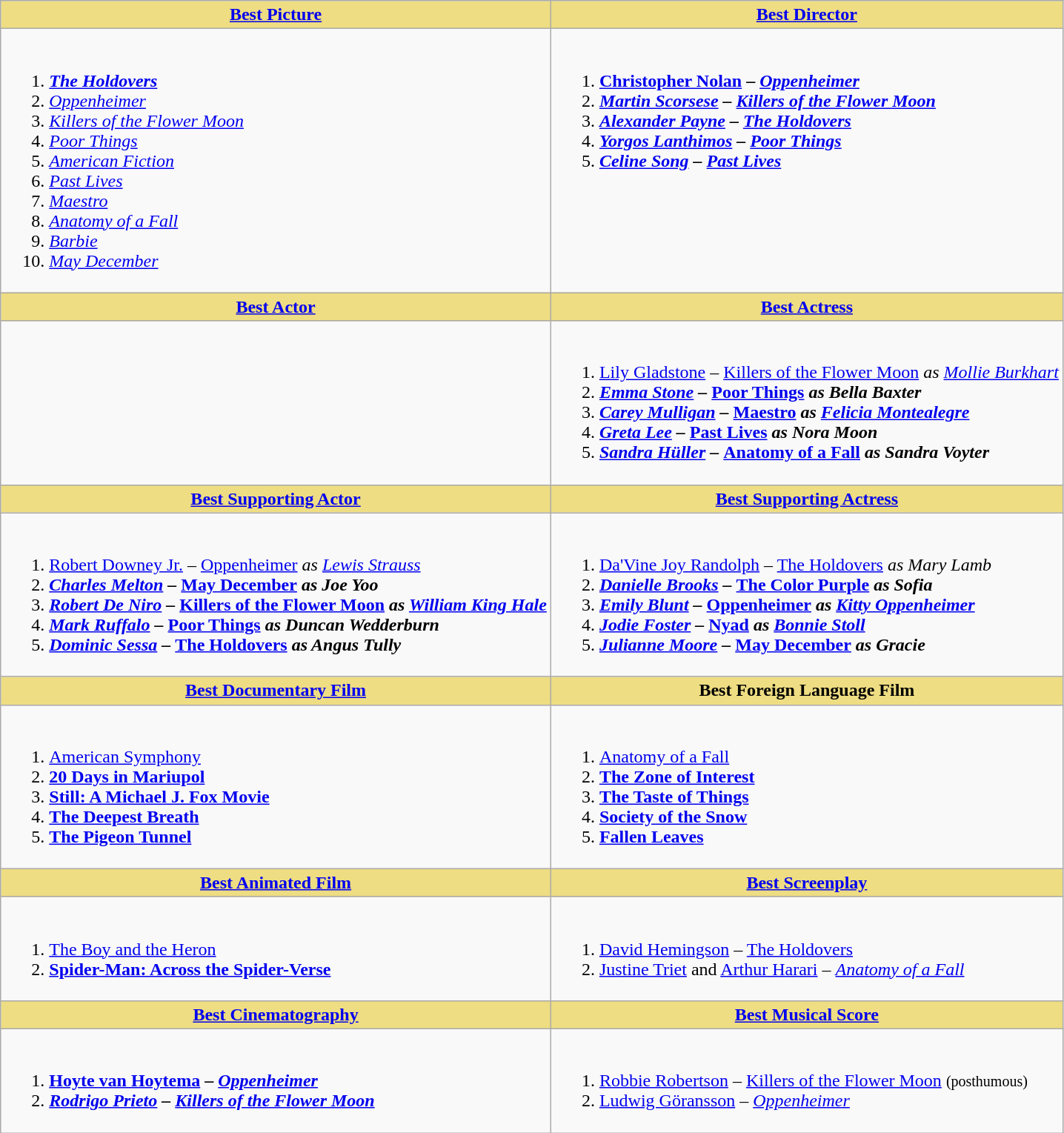<table class=wikitable style="width="100%">
<tr>
<th style="background:#EEDD82;"! style="width="50%"><a href='#'>Best Picture</a></th>
<th style="background:#EEDD82;"! style="width="50%"><a href='#'>Best Director</a></th>
</tr>
<tr>
<td valign="top"><br><ol><li><strong><em><a href='#'>The Holdovers</a></em></strong></li><li><em><a href='#'>Oppenheimer</a></em></li><li><em><a href='#'>Killers of the Flower Moon</a></em></li><li><em><a href='#'>Poor Things</a></em></li><li><em><a href='#'>American Fiction</a></em></li><li><em><a href='#'>Past Lives</a></em></li><li><em><a href='#'>Maestro</a></em></li><li><em><a href='#'>Anatomy of a Fall</a></em></li><li><em><a href='#'>Barbie</a></em></li><li><em><a href='#'>May December</a></em></li></ol></td>
<td valign="top"><br><ol><li><strong><a href='#'>Christopher Nolan</a> – <em><a href='#'>Oppenheimer</a><strong><em></li><li><a href='#'>Martin Scorsese</a> – </em><a href='#'>Killers of the Flower Moon</a><em></li><li><a href='#'>Alexander Payne</a> – </em><a href='#'>The Holdovers</a><em></li><li><a href='#'>Yorgos Lanthimos</a> – </em><a href='#'>Poor Things</a><em></li><li><a href='#'>Celine Song</a> – </em><a href='#'>Past Lives</a><em></li></ol></td>
</tr>
<tr>
<th style="background:#EEDD82;"! style="width="50%"><a href='#'>Best Actor</a></th>
<th style="background:#EEDD82;"! style="width="50%"><a href='#'>Best Actress</a></th>
</tr>
<tr>
<td valign="top"><br></td>
<td valign="top"><br><ol><li></strong><a href='#'>Lily Gladstone</a> – </em><a href='#'>Killers of the Flower Moon</a><em> as <a href='#'>Mollie Burkhart</a><strong></li><li><a href='#'>Emma Stone</a> – </em><a href='#'>Poor Things</a><em> as Bella Baxter</li><li><a href='#'>Carey Mulligan</a> – </em><a href='#'>Maestro</a><em> as <a href='#'>Felicia Montealegre</a></li><li><a href='#'>Greta Lee</a> – </em><a href='#'>Past Lives</a><em> as Nora Moon</li><li><a href='#'>Sandra Hüller</a> – </em><a href='#'>Anatomy of a Fall</a><em> as Sandra Voyter</li></ol></td>
</tr>
<tr>
<th style="background:#EEDD82;"! style="width="50%"><a href='#'>Best Supporting Actor</a></th>
<th style="background:#EEDD82;"! style="width="50%"><a href='#'>Best Supporting Actress</a></th>
</tr>
<tr>
<td valign="top"><br><ol><li></strong><a href='#'>Robert Downey Jr.</a> – </em><a href='#'>Oppenheimer</a><em> as <a href='#'>Lewis Strauss</a><strong></li><li><a href='#'>Charles Melton</a> – </em><a href='#'>May December</a><em> as Joe Yoo</li><li><a href='#'>Robert De Niro</a> – </em><a href='#'>Killers of the Flower Moon</a><em> as <a href='#'>William King Hale</a></li><li><a href='#'>Mark Ruffalo</a> – </em><a href='#'>Poor Things</a><em> as Duncan Wedderburn</li><li><a href='#'>Dominic Sessa</a> – </em><a href='#'>The Holdovers</a><em> as Angus Tully</li></ol></td>
<td valign="top"><br><ol><li></strong><a href='#'>Da'Vine Joy Randolph</a> – </em><a href='#'>The Holdovers</a><em> as Mary Lamb<strong></li><li><a href='#'>Danielle Brooks</a> – </em><a href='#'>The Color Purple</a><em> as Sofia</li><li><a href='#'>Emily Blunt</a> – </em><a href='#'>Oppenheimer</a><em> as <a href='#'>Kitty Oppenheimer</a></li><li><a href='#'>Jodie Foster</a> – </em><a href='#'>Nyad</a><em> as <a href='#'>Bonnie Stoll</a></li><li><a href='#'>Julianne Moore</a> – </em><a href='#'>May December</a><em> as Gracie</li></ol></td>
</tr>
<tr>
<th style="background:#EEDD82;"! style="width="50%"><a href='#'>Best Documentary Film</a></th>
<th style="background:#EEDD82;"! style="width="50%">Best Foreign Language Film</th>
</tr>
<tr>
<td valign="top"><br><ol><li></em></strong><a href='#'>American Symphony</a><strong><em></li><li></em><a href='#'>20 Days in Mariupol</a><em></li><li></em><a href='#'>Still: A Michael J. Fox Movie</a><em></li><li></em><a href='#'>The Deepest Breath</a><em></li><li></em><a href='#'>The Pigeon Tunnel</a><em></li></ol></td>
<td valign="top"><br><ol><li></em></strong><a href='#'>Anatomy of a Fall</a><strong><em></li><li></em><a href='#'>The Zone of Interest</a><em></li><li></em><a href='#'>The Taste of Things</a><em></li><li></em><a href='#'>Society of the Snow</a><em></li><li></em><a href='#'>Fallen Leaves</a><em></li></ol></td>
</tr>
<tr>
<th style="background:#EEDD82;"! style="width="50%"><a href='#'>Best Animated Film</a></th>
<th style="background:#EEDD82;"! style="width="50%"><a href='#'>Best Screenplay</a></th>
</tr>
<tr>
<td valign="top"><br><ol><li></em></strong><a href='#'>The Boy and the Heron</a><strong><em></li><li></em><a href='#'>Spider-Man: Across the Spider-Verse</a><em></li></ol></td>
<td valign="top"><br><ol><li></strong><a href='#'>David Hemingson</a> – </em><a href='#'>The Holdovers</a></em></strong></li><li><a href='#'>Justine Triet</a> and <a href='#'>Arthur Harari</a> – <em><a href='#'>Anatomy of a Fall</a></em></li></ol></td>
</tr>
<tr>
<th style="background:#EEDD82;"! style="width="50%"><a href='#'>Best Cinematography</a></th>
<th style="background:#EEDD82;"! style="width="50%"><a href='#'>Best Musical Score</a></th>
</tr>
<tr>
<td valign="top"><br><ol><li><strong><a href='#'>Hoyte van Hoytema</a> – <em><a href='#'>Oppenheimer</a><strong><em></li><li><a href='#'>Rodrigo Prieto</a> – </em><a href='#'>Killers of the Flower Moon</a><em></li></ol></td>
<td valign="top"><br><ol><li></strong><a href='#'>Robbie Robertson</a> – </em><a href='#'>Killers of the Flower Moon</a></em></strong> <small>(posthumous)</small></li><li><a href='#'>Ludwig Göransson</a> – <em><a href='#'>Oppenheimer</a></em></li></ol></td>
</tr>
</table>
